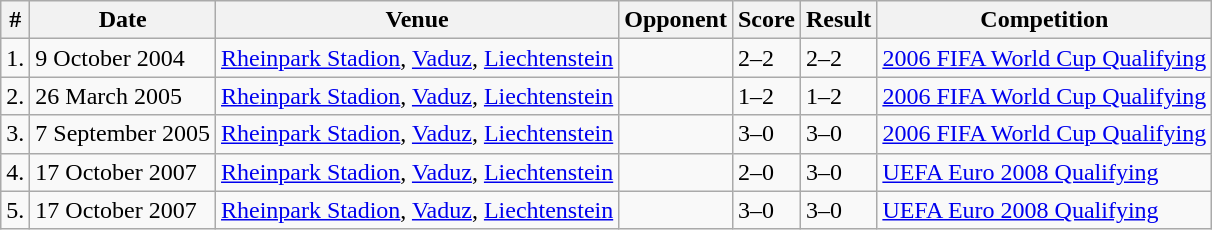<table class="wikitable">
<tr>
<th>#</th>
<th>Date</th>
<th>Venue</th>
<th>Opponent</th>
<th>Score</th>
<th>Result</th>
<th>Competition</th>
</tr>
<tr>
<td>1.</td>
<td>9 October 2004</td>
<td><a href='#'>Rheinpark Stadion</a>, <a href='#'>Vaduz</a>, <a href='#'>Liechtenstein</a></td>
<td></td>
<td>2–2</td>
<td>2–2</td>
<td><a href='#'>2006 FIFA World Cup Qualifying</a></td>
</tr>
<tr>
<td>2.</td>
<td>26 March 2005</td>
<td><a href='#'>Rheinpark Stadion</a>, <a href='#'>Vaduz</a>, <a href='#'>Liechtenstein</a></td>
<td></td>
<td>1–2</td>
<td>1–2</td>
<td><a href='#'>2006 FIFA World Cup Qualifying</a></td>
</tr>
<tr>
<td>3.</td>
<td>7 September 2005</td>
<td><a href='#'>Rheinpark Stadion</a>, <a href='#'>Vaduz</a>, <a href='#'>Liechtenstein</a></td>
<td></td>
<td>3–0</td>
<td>3–0</td>
<td><a href='#'>2006 FIFA World Cup Qualifying</a></td>
</tr>
<tr>
<td>4.</td>
<td>17 October 2007</td>
<td><a href='#'>Rheinpark Stadion</a>, <a href='#'>Vaduz</a>, <a href='#'>Liechtenstein</a></td>
<td></td>
<td>2–0</td>
<td>3–0</td>
<td><a href='#'>UEFA Euro 2008 Qualifying</a></td>
</tr>
<tr>
<td>5.</td>
<td>17 October 2007</td>
<td><a href='#'>Rheinpark Stadion</a>, <a href='#'>Vaduz</a>, <a href='#'>Liechtenstein</a></td>
<td></td>
<td>3–0</td>
<td>3–0</td>
<td><a href='#'>UEFA Euro 2008 Qualifying</a></td>
</tr>
</table>
